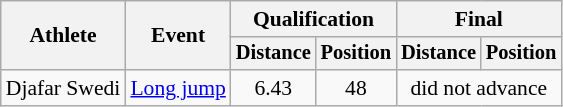<table class=wikitable style="font-size:90%">
<tr>
<th rowspan=2>Athlete</th>
<th rowspan=2>Event</th>
<th colspan=2>Qualification</th>
<th colspan=2>Final</th>
</tr>
<tr style="font-size:95%">
<th>Distance</th>
<th>Position</th>
<th>Distance</th>
<th>Position</th>
</tr>
<tr align=center>
<td align=left>Djafar Swedi</td>
<td align=left><a href='#'>Long jump</a></td>
<td>6.43</td>
<td>48</td>
<td colspan=2>did not advance</td>
</tr>
</table>
